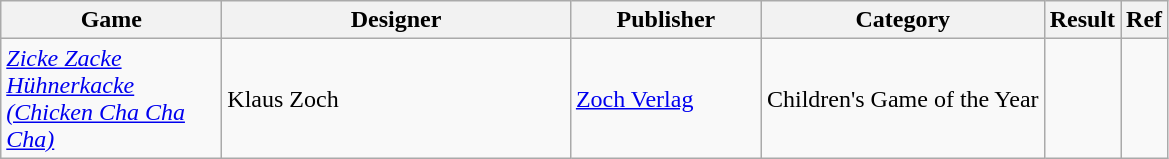<table class="wikitable">
<tr>
<th style="width:140px;">Game</th>
<th style="width:225px;">Designer</th>
<th style="width:120px;">Publisher</th>
<th>Category</th>
<th>Result</th>
<th>Ref</th>
</tr>
<tr>
<td><em><a href='#'>Zicke Zacke Hühnerkacke (Chicken Cha Cha Cha)</a></em></td>
<td>Klaus Zoch</td>
<td><a href='#'>Zoch Verlag</a></td>
<td>Children's Game of the Year</td>
<td></td>
<td></td>
</tr>
</table>
